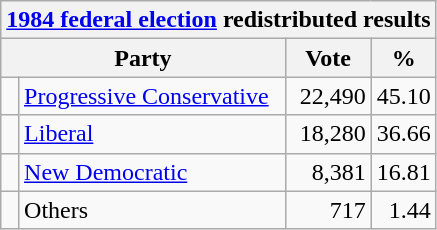<table class="wikitable">
<tr>
<th colspan="4"><a href='#'>1984 federal election</a> redistributed results</th>
</tr>
<tr>
<th bgcolor="#DDDDFF" width="130px" colspan="2">Party</th>
<th bgcolor="#DDDDFF" width="50px">Vote</th>
<th bgcolor="#DDDDFF" width="30px">%</th>
</tr>
<tr>
<td> </td>
<td><a href='#'>Progressive Conservative</a></td>
<td align=right>22,490</td>
<td align=right>45.10</td>
</tr>
<tr>
<td> </td>
<td><a href='#'>Liberal</a></td>
<td align=right>18,280</td>
<td align=right>36.66</td>
</tr>
<tr>
<td> </td>
<td><a href='#'>New Democratic</a></td>
<td align=right>8,381</td>
<td align=right>16.81</td>
</tr>
<tr>
<td> </td>
<td>Others</td>
<td align=right>717</td>
<td align=right>1.44</td>
</tr>
</table>
